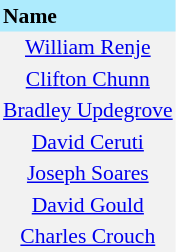<table border=0 cellpadding=2 cellspacing=0  |- bgcolor=#F2F2F2 style="text-align:center; font-size:90%;">
<tr bgcolor=#ADEBFD>
<th align=left>Name</th>
</tr>
<tr>
<td><a href='#'>William Renje</a></td>
</tr>
<tr>
<td><a href='#'>Clifton Chunn</a></td>
</tr>
<tr>
<td><a href='#'>Bradley Updegrove</a></td>
</tr>
<tr>
<td><a href='#'>David Ceruti</a></td>
</tr>
<tr>
<td><a href='#'>Joseph Soares</a></td>
</tr>
<tr>
<td><a href='#'>David Gould</a></td>
</tr>
<tr>
<td><a href='#'>Charles Crouch</a></td>
</tr>
</table>
